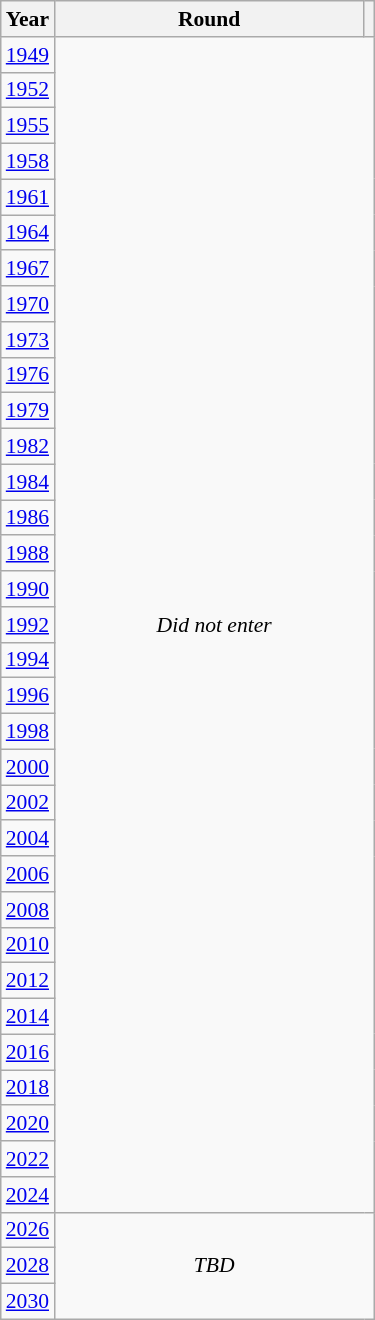<table class="wikitable" style="text-align: center; font-size:90%">
<tr>
<th>Year</th>
<th style="width:200px">Round</th>
<th></th>
</tr>
<tr>
<td><a href='#'>1949</a></td>
<td colspan="2" rowspan="33"><em>Did not enter</em></td>
</tr>
<tr>
<td><a href='#'>1952</a></td>
</tr>
<tr>
<td><a href='#'>1955</a></td>
</tr>
<tr>
<td><a href='#'>1958</a></td>
</tr>
<tr>
<td><a href='#'>1961</a></td>
</tr>
<tr>
<td><a href='#'>1964</a></td>
</tr>
<tr>
<td><a href='#'>1967</a></td>
</tr>
<tr>
<td><a href='#'>1970</a></td>
</tr>
<tr>
<td><a href='#'>1973</a></td>
</tr>
<tr>
<td><a href='#'>1976</a></td>
</tr>
<tr>
<td><a href='#'>1979</a></td>
</tr>
<tr>
<td><a href='#'>1982</a></td>
</tr>
<tr>
<td><a href='#'>1984</a></td>
</tr>
<tr>
<td><a href='#'>1986</a></td>
</tr>
<tr>
<td><a href='#'>1988</a></td>
</tr>
<tr>
<td><a href='#'>1990</a></td>
</tr>
<tr>
<td><a href='#'>1992</a></td>
</tr>
<tr>
<td><a href='#'>1994</a></td>
</tr>
<tr>
<td><a href='#'>1996</a></td>
</tr>
<tr>
<td><a href='#'>1998</a></td>
</tr>
<tr>
<td><a href='#'>2000</a></td>
</tr>
<tr>
<td><a href='#'>2002</a></td>
</tr>
<tr>
<td><a href='#'>2004</a></td>
</tr>
<tr>
<td><a href='#'>2006</a></td>
</tr>
<tr>
<td><a href='#'>2008</a></td>
</tr>
<tr>
<td><a href='#'>2010</a></td>
</tr>
<tr>
<td><a href='#'>2012</a></td>
</tr>
<tr>
<td><a href='#'>2014</a></td>
</tr>
<tr>
<td><a href='#'>2016</a></td>
</tr>
<tr>
<td><a href='#'>2018</a></td>
</tr>
<tr>
<td><a href='#'>2020</a></td>
</tr>
<tr>
<td><a href='#'>2022</a></td>
</tr>
<tr>
<td><a href='#'>2024</a></td>
</tr>
<tr>
<td><a href='#'>2026</a></td>
<td colspan="2" rowspan="3"><em>TBD</em></td>
</tr>
<tr>
<td><a href='#'>2028</a></td>
</tr>
<tr>
<td><a href='#'>2030</a></td>
</tr>
</table>
